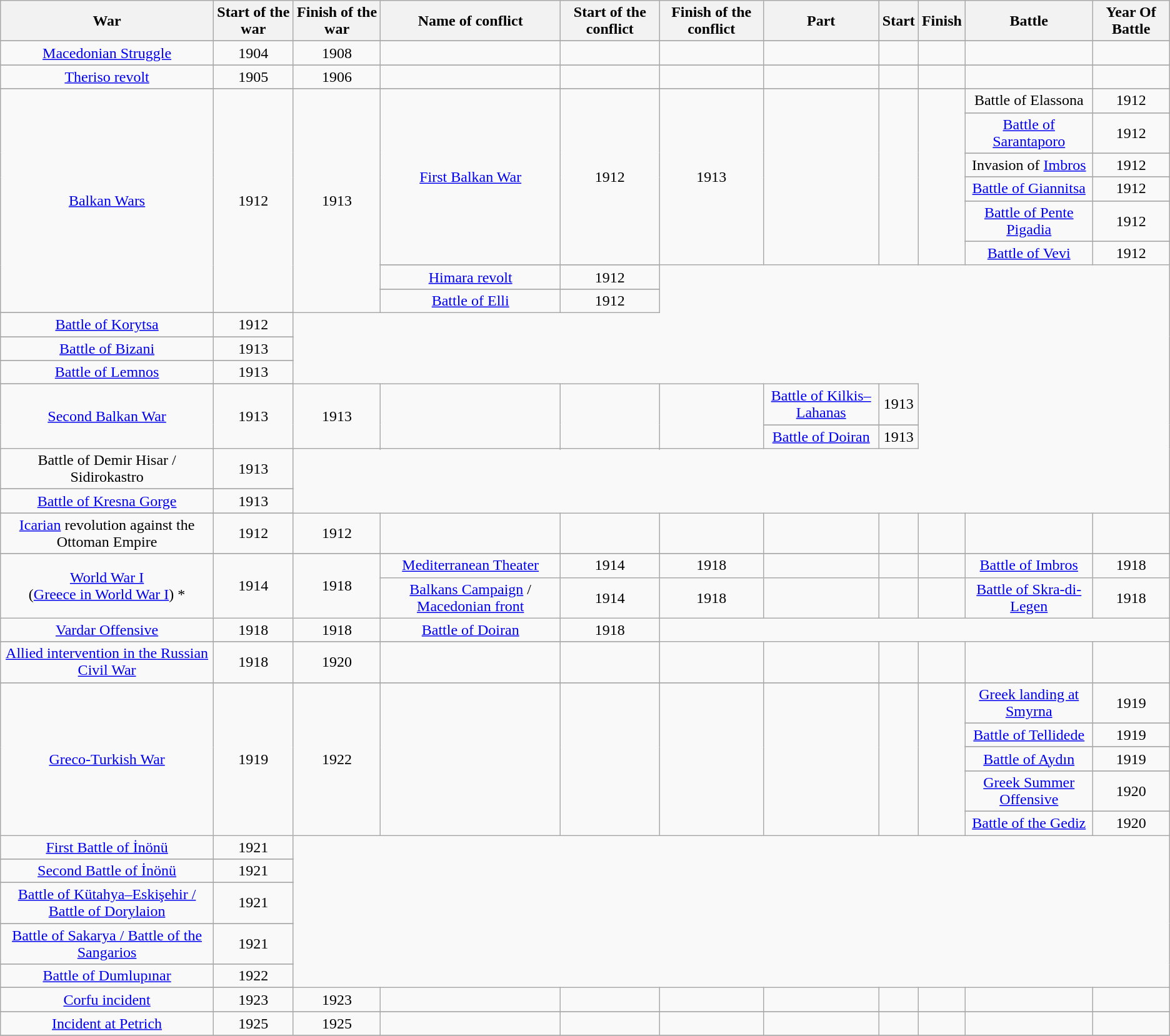<table class="wikitable" style="text-align:center">
<tr>
<th class="unsortable">War</th>
<th>Start of the war</th>
<th>Finish of the war</th>
<th class="unsortable">Name of conflict</th>
<th>Start of the conflict</th>
<th>Finish of the conflict</th>
<th class="unsortable">Part</th>
<th class="unsortable">Start</th>
<th class="unsortable">Finish</th>
<th class="unsortable">Battle</th>
<th>Year Of Battle</th>
</tr>
<tr>
</tr>
<tr>
<td><a href='#'>Macedonian Struggle</a></td>
<td>1904</td>
<td>1908</td>
<td></td>
<td></td>
<td></td>
<td></td>
<td></td>
<td></td>
<td></td>
<td></td>
</tr>
<tr>
</tr>
<tr>
<td><a href='#'>Theriso revolt</a></td>
<td>1905</td>
<td>1906</td>
<td></td>
<td></td>
<td></td>
<td></td>
<td></td>
<td></td>
<td></td>
<td></td>
</tr>
<tr>
</tr>
<tr>
<td rowspan=15><a href='#'>Balkan Wars</a></td>
<td rowspan=15>1912</td>
<td rowspan=15>1913</td>
<td rowspan=11><a href='#'>First Balkan War</a></td>
<td rowspan=11>1912</td>
<td rowspan=11>1913</td>
<td rowspan=11></td>
<td rowspan=11></td>
<td rowspan=11></td>
<td>Battle of Elassona</td>
<td>1912</td>
</tr>
<tr>
</tr>
<tr>
<td><a href='#'>Battle of Sarantaporo</a></td>
<td>1912</td>
</tr>
<tr>
</tr>
<tr>
<td>Invasion of <a href='#'>Imbros</a></td>
<td>1912</td>
</tr>
<tr>
</tr>
<tr>
<td><a href='#'>Battle of Giannitsa</a></td>
<td>1912</td>
</tr>
<tr>
</tr>
<tr>
<td><a href='#'>Battle of Pente Pigadia</a></td>
<td>1912</td>
</tr>
<tr>
</tr>
<tr>
<td><a href='#'>Battle of Vevi</a></td>
<td>1912</td>
</tr>
<tr>
</tr>
<tr>
<td><a href='#'>Himara revolt</a></td>
<td>1912</td>
</tr>
<tr>
</tr>
<tr>
<td><a href='#'>Battle of Elli</a></td>
<td>1912</td>
</tr>
<tr>
</tr>
<tr>
<td><a href='#'>Battle of Korytsa</a></td>
<td>1912</td>
</tr>
<tr>
</tr>
<tr>
<td><a href='#'>Battle of Bizani</a></td>
<td>1913</td>
</tr>
<tr>
</tr>
<tr>
<td><a href='#'>Battle of Lemnos</a></td>
<td>1913</td>
</tr>
<tr>
</tr>
<tr>
<td rowspan=4><a href='#'>Second Balkan War</a></td>
<td rowspan=4>1913</td>
<td rowspan=4>1913</td>
<td rowspan=4></td>
<td rowspan=4></td>
<td rowspan=4></td>
<td><a href='#'>Battle of Kilkis–Lahanas</a></td>
<td>1913</td>
</tr>
<tr>
</tr>
<tr>
<td><a href='#'>Battle of Doiran</a></td>
<td>1913</td>
</tr>
<tr>
</tr>
<tr>
<td>Battle of Demir Hisar / Sidirokastro</td>
<td>1913</td>
</tr>
<tr>
</tr>
<tr>
<td><a href='#'>Battle of Kresna Gorge</a></td>
<td>1913</td>
</tr>
<tr>
</tr>
<tr>
<td><a href='#'>Icarian</a> revolution against the Ottoman Empire</td>
<td>1912</td>
<td>1912</td>
<td></td>
<td></td>
<td></td>
<td></td>
<td></td>
<td></td>
<td></td>
<td></td>
</tr>
<tr>
</tr>
<tr>
<td rowspan=3><a href='#'>World War I</a> <br> (<a href='#'>Greece in World War I</a>) <span> * </span></td>
<td rowspan=3>1914</td>
<td rowspan=3>1918</td>
<td><a href='#'>Mediterranean Theater</a></td>
<td>1914</td>
<td>1918</td>
<td></td>
<td></td>
<td></td>
<td><a href='#'>Battle of Imbros</a></td>
<td>1918</td>
</tr>
<tr>
<td rowspan=2><a href='#'>Balkans Campaign</a> / <a href='#'>Macedonian front</a></td>
<td rowspan=2>1914</td>
<td rowspan=2>1918</td>
<td></td>
<td></td>
<td></td>
<td><a href='#'>Battle of Skra-di-Legen</a></td>
<td>1918</td>
</tr>
<tr>
</tr>
<tr>
<td><a href='#'>Vardar Offensive</a></td>
<td>1918</td>
<td>1918</td>
<td><a href='#'>Battle of Doiran</a></td>
<td>1918</td>
</tr>
<tr>
</tr>
<tr>
<td><a href='#'>Allied intervention in the Russian Civil War</a></td>
<td>1918</td>
<td>1920</td>
<td></td>
<td></td>
<td></td>
<td></td>
<td></td>
<td></td>
<td></td>
<td></td>
</tr>
<tr>
</tr>
<tr>
<td rowspan=10><a href='#'>Greco-Turkish War</a></td>
<td rowspan=10>1919</td>
<td rowspan=10>1922</td>
<td rowspan=10></td>
<td rowspan=10></td>
<td rowspan=10></td>
<td rowspan=10></td>
<td rowspan=10></td>
<td rowspan=10></td>
<td><a href='#'>Greek landing at Smyrna</a></td>
<td>1919</td>
</tr>
<tr>
</tr>
<tr>
<td><a href='#'>Battle of Tellidede</a></td>
<td>1919</td>
</tr>
<tr>
</tr>
<tr>
<td><a href='#'>Battle of Aydın</a></td>
<td>1919</td>
</tr>
<tr>
</tr>
<tr>
<td><a href='#'>Greek Summer Offensive</a></td>
<td>1920</td>
</tr>
<tr>
</tr>
<tr>
<td><a href='#'>Battle of the Gediz</a></td>
<td>1920</td>
</tr>
<tr>
</tr>
<tr>
<td><a href='#'>First Battle of İnönü</a></td>
<td>1921</td>
</tr>
<tr>
</tr>
<tr>
<td><a href='#'>Second Battle of İnönü</a></td>
<td>1921</td>
</tr>
<tr>
</tr>
<tr>
<td><a href='#'>Battle of Kütahya–Eskişehir / Battle of Dorylaion</a></td>
<td>1921</td>
</tr>
<tr>
</tr>
<tr>
<td><a href='#'>Battle of Sakarya / Battle of the Sangarios</a></td>
<td>1921</td>
</tr>
<tr>
</tr>
<tr>
<td><a href='#'>Battle of Dumlupınar</a></td>
<td>1922</td>
</tr>
<tr>
</tr>
<tr>
<td><a href='#'>Corfu incident</a></td>
<td>1923</td>
<td>1923</td>
<td></td>
<td></td>
<td></td>
<td></td>
<td></td>
<td></td>
<td></td>
<td></td>
</tr>
<tr>
</tr>
<tr>
<td><a href='#'>Incident at Petrich</a></td>
<td>1925</td>
<td>1925</td>
<td></td>
<td></td>
<td></td>
<td></td>
<td></td>
<td></td>
<td></td>
<td></td>
</tr>
<tr>
</tr>
</table>
